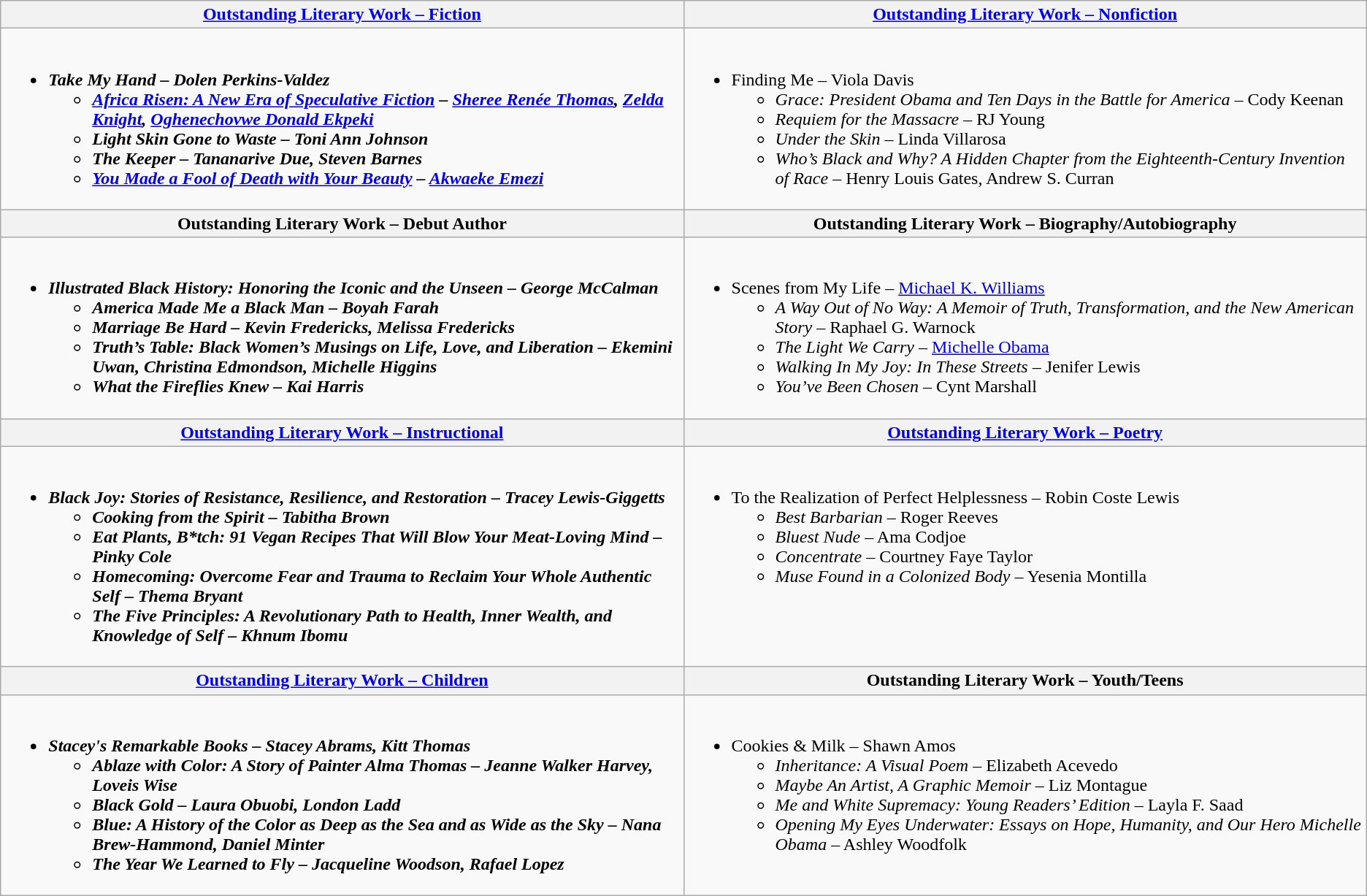<table class="wikitable">
<tr>
<th style="width=50%"><a href='#'>Outstanding Literary Work – Fiction</a></th>
<th style="width=50%"><a href='#'>Outstanding Literary Work – Nonfiction</a></th>
</tr>
<tr>
<td valign="top" width="50%"><br><ul><li><strong><em>Take My Hand<em> – Dolen Perkins-Valdez <strong><ul><li></em><a href='#'>Africa Risen: A New Era of Speculative Fiction</a><em> – <a href='#'>Sheree Renée Thomas</a>, <a href='#'>Zelda Knight</a>, <a href='#'>Oghenechovwe Donald Ekpeki</a></li><li></em>Light Skin Gone to Waste<em> – Toni Ann Johnson</li><li></em>The Keeper<em> – Tananarive Due, Steven Barnes</li><li></em><a href='#'>You Made a Fool of Death with Your Beauty</a><em> – <a href='#'>Akwaeke Emezi</a></li></ul></li></ul></td>
<td valign="top" width="50%"><br><ul><li></em></strong>Finding Me</em> – Viola Davis</strong><ul><li><em>Grace: President Obama and Ten Days in the Battle for America</em> – Cody Keenan</li><li><em>Requiem for the Massacre</em> – RJ Young</li><li><em>Under the Skin</em> – Linda Villarosa</li><li><em>Who’s Black and Why? A Hidden Chapter from the Eighteenth-Century Invention of Race</em> – Henry Louis Gates, Andrew S. Curran</li></ul></li></ul></td>
</tr>
<tr>
<th style="width=50%">Outstanding Literary Work – Debut Author</th>
<th style="width=50%">Outstanding Literary Work – Biography/Autobiography</th>
</tr>
<tr>
<td valign="top" width="50%"><br><ul><li><strong><em>Illustrated Black History: Honoring the Iconic and the Unseen<em> – George McCalman<strong><ul><li></em>America Made Me a Black Man<em> – Boyah Farah</li><li></em>Marriage Be Hard<em> – Kevin Fredericks, Melissa Fredericks</li><li></em>Truth’s Table: Black Women’s Musings on Life, Love, and Liberation<em> – Ekemini Uwan, Christina Edmondson, Michelle Higgins</li><li></em>What the Fireflies Knew<em> – Kai Harris</li></ul></li></ul></td>
<td valign="top" width="50%"><br><ul><li></em></strong>Scenes from My Life</em> – <a href='#'>Michael K. Williams</a></strong><ul><li><em>A Way Out of No Way: A Memoir of Truth, Transformation, and the New American Story</em> – Raphael G. Warnock</li><li><em>The Light We Carry</em> – <a href='#'>Michelle Obama</a></li><li><em>Walking In My Joy: In These Streets</em> – Jenifer Lewis</li><li><em>You’ve Been Chosen</em> – Cynt Marshall</li></ul></li></ul></td>
</tr>
<tr>
<th style="width=50%"><a href='#'>Outstanding Literary Work – Instructional</a></th>
<th style="width=50%"><a href='#'>Outstanding Literary Work – Poetry</a></th>
</tr>
<tr>
<td valign="top" width="50%"><br><ul><li><strong><em>Black Joy: Stories of Resistance, Resilience, and Restoration<em> – Tracey Lewis-Giggetts<strong><ul><li></em>Cooking from the Spirit<em> – Tabitha Brown</li><li></em>Eat Plants, B*tch: 91 Vegan Recipes That Will Blow Your Meat-Loving Mind<em> – Pinky Cole</li><li></em>Homecoming: Overcome Fear and Trauma to Reclaim Your Whole Authentic Self<em> – Thema Bryant</li><li></em>The Five Principles: A Revolutionary Path to Health, Inner Wealth, and Knowledge of Self<em> – Khnum Ibomu</li></ul></li></ul></td>
<td valign="top" width="50%"><br><ul><li></em></strong>To the Realization of Perfect Helplessness</em> – Robin Coste Lewis</strong><ul><li><em>Best Barbarian</em> – Roger Reeves</li><li><em>Bluest Nude</em> – Ama Codjoe</li><li><em>Concentrate</em> – Courtney Faye Taylor</li><li><em>Muse Found in a Colonized Body</em> – Yesenia Montilla</li></ul></li></ul></td>
</tr>
<tr>
<th style="width=50%"><a href='#'>Outstanding Literary Work – Children</a></th>
<th style="width=50%">Outstanding Literary Work – Youth/Teens</th>
</tr>
<tr>
<td valign="top" width="50%"><br><ul><li><strong><em>Stacey's Remarkable Books<em> – Stacey Abrams, Kitt Thomas<strong><ul><li></em>Ablaze with Color: A Story of Painter Alma Thomas – Jeanne Walker Harvey, Loveis Wise<em></li><li></em>Black Gold<em> – Laura Obuobi, London Ladd</li><li></em>Blue: A History of the Color as Deep as the Sea and as Wide as the Sky<em> – Nana Brew-Hammond, Daniel Minter</li><li></em>The Year We Learned to Fly<em> – Jacqueline Woodson, Rafael Lopez</li></ul></li></ul></td>
<td valign="top" width="50%"><br><ul><li></em></strong>Cookies & Milk –</em> Shawn Amos</strong><ul><li><em>Inheritance: A Visual Poem</em> – Elizabeth Acevedo</li><li><em>Maybe An Artist, A Graphic Memoir</em> – Liz Montague</li><li><em>Me and White Supremacy: Young Readers’ Edition</em> – Layla F. Saad</li><li><em>Opening My Eyes Underwater: Essays on Hope, Humanity, and Our Hero Michelle Obama</em> – Ashley Woodfolk</li></ul></li></ul></td>
</tr>
</table>
